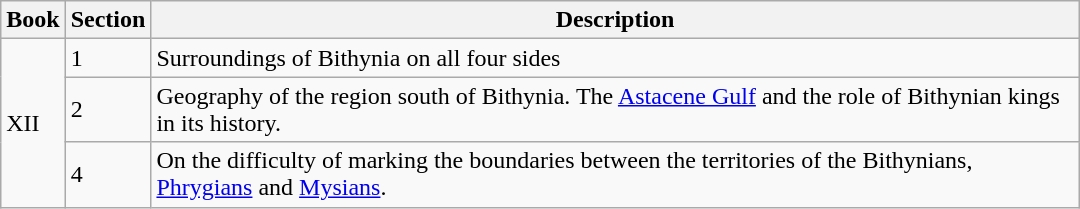<table class="wikitable" style="max-width:45em;">
<tr>
<th>Book</th>
<th>Section</th>
<th>Description</th>
</tr>
<tr>
<td rowspan="14">XII</td>
<td>1</td>
<td>Surroundings of Bithynia on all four sides</td>
</tr>
<tr>
<td>2</td>
<td>Geography of the region south of Bithynia. The <a href='#'>Astacene Gulf</a> and the role of Bithynian kings in its history.</td>
</tr>
<tr>
<td>4</td>
<td>On the difficulty of marking the boundaries between the territories of the Bithynians, <a href='#'>Phrygians</a> and <a href='#'>Mysians</a>.</td>
</tr>
</table>
